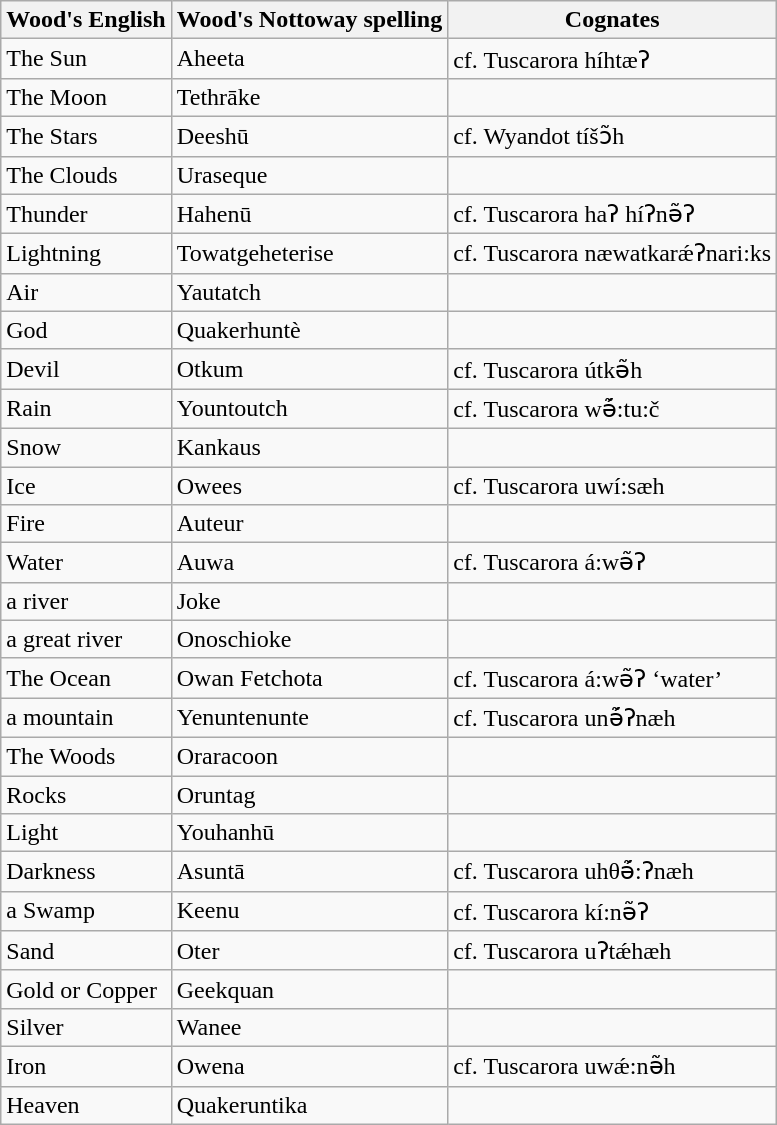<table class="wikitable">
<tr>
<th>Wood's English</th>
<th>Wood's Nottoway spelling</th>
<th>Cognates</th>
</tr>
<tr>
<td>The Sun</td>
<td>Aheeta</td>
<td>cf. Tuscarora híhtæʔ</td>
</tr>
<tr>
<td>The Moon</td>
<td>Tethrāke</td>
<td></td>
</tr>
<tr>
<td>The Stars</td>
<td>Deeshū</td>
<td>cf. Wyandot tíšɔ̃h</td>
</tr>
<tr>
<td>The Clouds</td>
<td>Uraseque</td>
<td></td>
</tr>
<tr>
<td>Thunder</td>
<td>Hahenū</td>
<td>cf. Tuscarora haʔ híʔnə̃ʔ</td>
</tr>
<tr>
<td>Lightning</td>
<td>Towatgeheterise</td>
<td>cf. Tuscarora næwatkarǽʔnari:ks</td>
</tr>
<tr>
<td>Air</td>
<td>Yautatch</td>
<td></td>
</tr>
<tr>
<td>God</td>
<td>Quakerhuntè</td>
<td></td>
</tr>
<tr>
<td>Devil</td>
<td>Otkum</td>
<td>cf. Tuscarora útkə̃h</td>
</tr>
<tr>
<td>Rain</td>
<td>Yountoutch</td>
<td>cf. Tuscarora wə̃́:tu:č</td>
</tr>
<tr>
<td>Snow</td>
<td>Kankaus</td>
<td></td>
</tr>
<tr>
<td>Ice</td>
<td>Owees</td>
<td>cf. Tuscarora uwí:sæh</td>
</tr>
<tr>
<td>Fire</td>
<td>Auteur</td>
<td></td>
</tr>
<tr>
<td>Water</td>
<td>Auwa</td>
<td>cf. Tuscarora á:wə̃ʔ</td>
</tr>
<tr>
<td>a river</td>
<td>Joke</td>
<td></td>
</tr>
<tr>
<td>a great river</td>
<td>Onoschioke</td>
<td></td>
</tr>
<tr>
<td>The Ocean</td>
<td>Owan Fetchota</td>
<td>cf. Tuscarora á:wə̃ʔ ‘water’</td>
</tr>
<tr>
<td>a mountain</td>
<td>Yenuntenunte</td>
<td>cf. Tuscarora unə̃́ʔnæh</td>
</tr>
<tr>
<td>The Woods</td>
<td>Oraracoon</td>
<td></td>
</tr>
<tr>
<td>Rocks</td>
<td>Oruntag</td>
<td></td>
</tr>
<tr>
<td>Light</td>
<td>Youhanhū</td>
<td></td>
</tr>
<tr>
<td>Darkness</td>
<td>Asuntā</td>
<td>cf. Tuscarora uhθə̃́:ʔnæh</td>
</tr>
<tr>
<td>a Swamp</td>
<td>Keenu</td>
<td>cf. Tuscarora kí:nə̃ʔ</td>
</tr>
<tr>
<td>Sand</td>
<td>Oter</td>
<td>cf. Tuscarora uʔtǽhæh</td>
</tr>
<tr>
<td>Gold or Copper</td>
<td>Geekquan</td>
<td></td>
</tr>
<tr>
<td>Silver</td>
<td>Wanee</td>
<td></td>
</tr>
<tr>
<td>Iron</td>
<td>Owena</td>
<td>cf. Tuscarora uwǽ:nə̃h</td>
</tr>
<tr>
<td>Heaven</td>
<td>Quakeruntika</td>
<td></td>
</tr>
</table>
